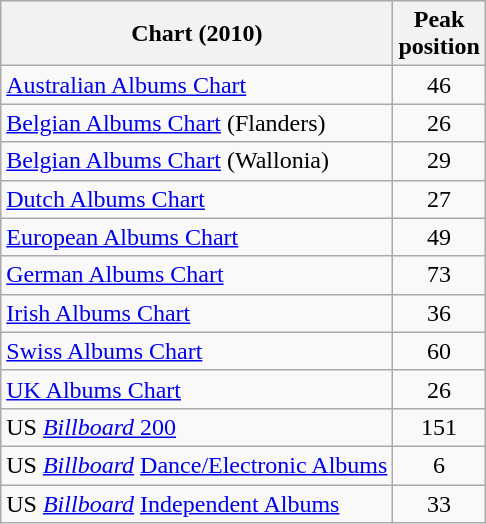<table class="wikitable sortable">
<tr>
<th>Chart (2010)</th>
<th>Peak<br>position</th>
</tr>
<tr>
<td><a href='#'>Australian Albums Chart</a></td>
<td style="text-align:center;">46</td>
</tr>
<tr>
<td><a href='#'>Belgian Albums Chart</a> (Flanders)</td>
<td style="text-align:center;">26</td>
</tr>
<tr>
<td><a href='#'>Belgian Albums Chart</a> (Wallonia)</td>
<td style="text-align:center;">29</td>
</tr>
<tr>
<td><a href='#'>Dutch Albums Chart</a></td>
<td style="text-align:center;">27</td>
</tr>
<tr>
<td><a href='#'>European Albums Chart</a></td>
<td style="text-align:center;">49</td>
</tr>
<tr>
<td><a href='#'>German Albums Chart</a></td>
<td style="text-align:center;">73</td>
</tr>
<tr>
<td><a href='#'>Irish Albums Chart</a></td>
<td style="text-align:center;">36</td>
</tr>
<tr>
<td><a href='#'>Swiss Albums Chart</a></td>
<td style="text-align:center;">60</td>
</tr>
<tr>
<td><a href='#'>UK Albums Chart</a></td>
<td style="text-align:center;">26</td>
</tr>
<tr>
<td>US <a href='#'><em>Billboard</em> 200</a></td>
<td style="text-align:center;">151</td>
</tr>
<tr>
<td>US <em><a href='#'>Billboard</a></em> <a href='#'>Dance/Electronic Albums</a></td>
<td style="text-align:center;">6</td>
</tr>
<tr>
<td>US <em><a href='#'>Billboard</a></em> <a href='#'>Independent Albums</a></td>
<td style="text-align:center;">33</td>
</tr>
</table>
